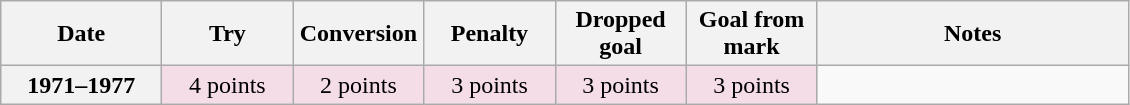<table class="wikitable">
<tr>
<th scope="col" width="100px">Date</th>
<th scope="col" width="80px">Try</th>
<th scope="col" width="80px">Conversion</th>
<th scope="col" width="80px">Penalty</th>
<th scope="col" width="80px">Dropped goal</th>
<th scope="col" width="80px">Goal from mark</th>
<th scope="col" width="200px">Notes<br></th>
</tr>
<tr style="text-align:center; background:#F4DDE7;">
<th>1971–1977</th>
<td>4 points</td>
<td>2 points</td>
<td>3 points</td>
<td>3 points</td>
<td>3 points<br></td>
</tr>
</table>
